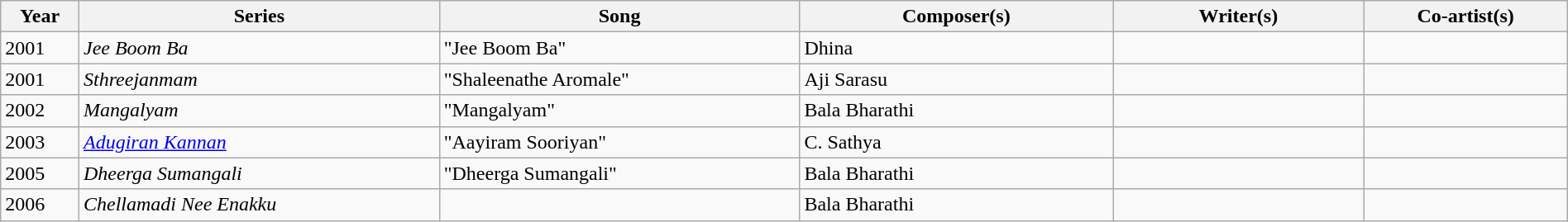<table class="wikitable plainrowheaders" width="100%" textcolor:#000;">
<tr style="background:#b0e0e66;">
<th scope="col" width="5%"><strong>Year</strong></th>
<th scope="col" width="23%"><strong>Series</strong></th>
<th scope="col" width="23%"><strong>Song</strong></th>
<th scope="col" width="20%"><strong>Composer(s)</strong></th>
<th scope="col" width="16%"><strong>Writer(s)</strong></th>
<th scope="col" width="18%"><strong>Co-artist(s)</strong></th>
</tr>
<tr>
<td>2001</td>
<td><em>Jee Boom Ba</em></td>
<td>"Jee Boom Ba"</td>
<td>Dhina</td>
<td></td>
<td></td>
</tr>
<tr>
<td>2001</td>
<td><em>Sthreejanmam</em></td>
<td>"Shaleenathe Aromale"</td>
<td>Aji Sarasu</td>
<td></td>
<td></td>
</tr>
<tr>
<td>2002</td>
<td><em>Mangalyam</em></td>
<td>"Mangalyam"</td>
<td>Bala Bharathi</td>
<td></td>
<td></td>
</tr>
<tr>
<td>2003</td>
<td><em><a href='#'>Adugiran Kannan</a></em></td>
<td>"Aayiram Sooriyan"</td>
<td>C. Sathya</td>
<td></td>
<td></td>
</tr>
<tr>
<td>2005</td>
<td><em>Dheerga Sumangali</em></td>
<td>"Dheerga Sumangali"</td>
<td>Bala Bharathi</td>
<td></td>
<td></td>
</tr>
<tr>
<td>2006</td>
<td><em>Chellamadi Nee Enakku</em></td>
<td></td>
<td>Bala Bharathi</td>
<td></td>
<td></td>
</tr>
</table>
